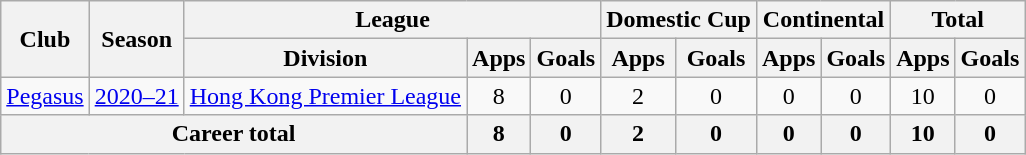<table class="wikitable" style="text-align: center">
<tr>
<th rowspan="2">Club</th>
<th rowspan="2">Season</th>
<th colspan="3">League</th>
<th colspan="2">Domestic Cup</th>
<th colspan="2">Continental</th>
<th colspan="2">Total</th>
</tr>
<tr>
<th>Division</th>
<th>Apps</th>
<th>Goals</th>
<th>Apps</th>
<th>Goals</th>
<th>Apps</th>
<th>Goals</th>
<th>Apps</th>
<th>Goals</th>
</tr>
<tr>
<td><a href='#'>Pegasus</a></td>
<td><a href='#'>2020–21</a></td>
<td><a href='#'>Hong Kong Premier League</a></td>
<td>8</td>
<td>0</td>
<td>2</td>
<td>0</td>
<td>0</td>
<td>0</td>
<td>10</td>
<td>0</td>
</tr>
<tr>
<th colspan=3>Career total</th>
<th>8</th>
<th>0</th>
<th>2</th>
<th>0</th>
<th>0</th>
<th>0</th>
<th>10</th>
<th>0</th>
</tr>
</table>
